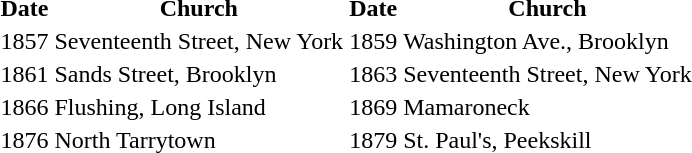<table>
<tr>
<th>Date</th>
<th>Church</th>
<th>Date</th>
<th>Church</th>
</tr>
<tr>
<td>1857</td>
<td>Seventeenth Street, New York</td>
<td>1859</td>
<td>Washington Ave., Brooklyn</td>
</tr>
<tr>
<td>1861</td>
<td>Sands Street, Brooklyn</td>
<td>1863</td>
<td>Seventeenth Street, New York</td>
</tr>
<tr>
<td>1866</td>
<td>Flushing, Long Island</td>
<td>1869</td>
<td>Mamaroneck</td>
</tr>
<tr>
<td>1876</td>
<td>North Tarrytown</td>
<td>1879</td>
<td>St. Paul's, Peekskill</td>
</tr>
</table>
